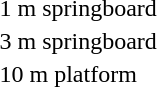<table>
<tr valign="top">
<td>1 m springboard</td>
<td></td>
<td></td>
<td></td>
</tr>
<tr valign="top">
<td>3 m springboard</td>
<td></td>
<td></td>
<td></td>
</tr>
<tr valign="top">
<td>10 m platform</td>
<td></td>
<td></td>
<td></td>
</tr>
</table>
